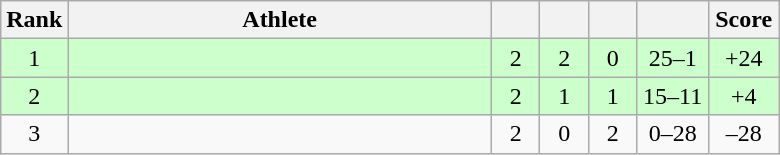<table class="wikitable" style="text-align: center;">
<tr>
<th width=25>Rank</th>
<th width=275>Athlete</th>
<th width=25></th>
<th width=25></th>
<th width=25></th>
<th width=40></th>
<th width=40>Score</th>
</tr>
<tr bgcolor=ccffcc>
<td>1</td>
<td align=left></td>
<td>2</td>
<td>2</td>
<td>0</td>
<td>25–1</td>
<td>+24</td>
</tr>
<tr bgcolor=ccffcc>
<td>2</td>
<td align=left></td>
<td>2</td>
<td>1</td>
<td>1</td>
<td>15–11</td>
<td>+4</td>
</tr>
<tr>
<td>3</td>
<td align=left></td>
<td>2</td>
<td>0</td>
<td>2</td>
<td>0–28</td>
<td>–28</td>
</tr>
</table>
